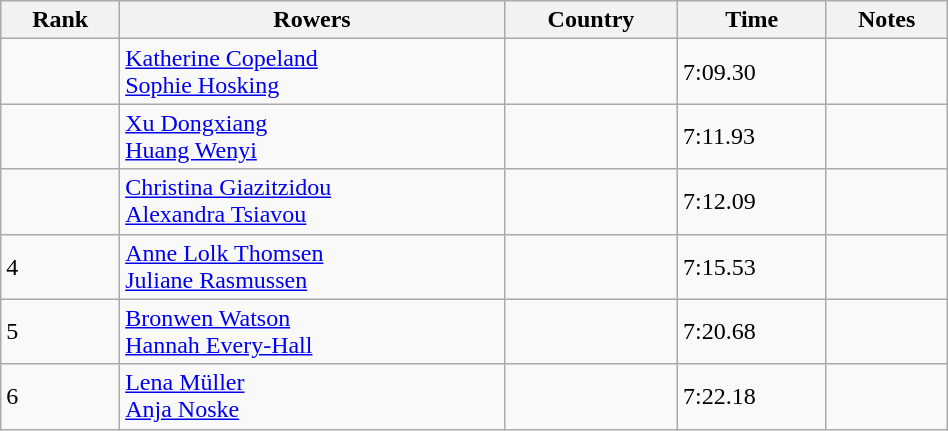<table class="wikitable sortable" width=50%>
<tr>
<th>Rank</th>
<th>Rowers</th>
<th>Country</th>
<th>Time</th>
<th>Notes</th>
</tr>
<tr>
<td></td>
<td><a href='#'>Katherine Copeland</a><br><a href='#'>Sophie Hosking</a></td>
<td></td>
<td>7:09.30</td>
<td></td>
</tr>
<tr>
<td></td>
<td><a href='#'>Xu Dongxiang</a><br><a href='#'>Huang Wenyi</a></td>
<td></td>
<td>7:11.93</td>
<td></td>
</tr>
<tr>
<td></td>
<td><a href='#'>Christina Giazitzidou</a><br><a href='#'>Alexandra Tsiavou</a></td>
<td></td>
<td>7:12.09</td>
<td></td>
</tr>
<tr>
<td>4</td>
<td><a href='#'>Anne Lolk Thomsen</a><br><a href='#'>Juliane Rasmussen</a></td>
<td></td>
<td>7:15.53</td>
<td></td>
</tr>
<tr>
<td>5</td>
<td><a href='#'>Bronwen Watson</a><br><a href='#'>Hannah Every-Hall</a></td>
<td></td>
<td>7:20.68</td>
<td></td>
</tr>
<tr>
<td>6</td>
<td><a href='#'>Lena Müller</a><br><a href='#'>Anja Noske</a></td>
<td></td>
<td>7:22.18</td>
<td></td>
</tr>
</table>
